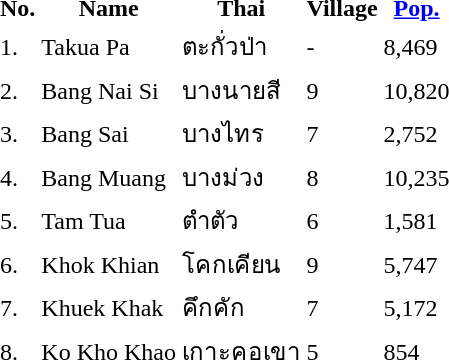<table>
<tr valign=top>
<td><br><table>
<tr>
<th>No.</th>
<th>Name</th>
<th>Thai</th>
<th>Village</th>
<th><a href='#'>Pop.</a></th>
</tr>
<tr>
<td>1.</td>
<td>Takua Pa</td>
<td>ตะกั่วป่า</td>
<td>-</td>
<td>8,469</td>
</tr>
<tr>
<td>2.</td>
<td>Bang Nai Si</td>
<td>บางนายสี</td>
<td>9</td>
<td>10,820</td>
</tr>
<tr>
<td>3.</td>
<td>Bang Sai</td>
<td>บางไทร</td>
<td>7</td>
<td>2,752</td>
</tr>
<tr>
<td>4.</td>
<td>Bang Muang</td>
<td>บางม่วง</td>
<td>8</td>
<td>10,235</td>
</tr>
<tr>
<td>5.</td>
<td>Tam Tua</td>
<td>ตำตัว</td>
<td>6</td>
<td>1,581</td>
</tr>
<tr>
<td>6.</td>
<td>Khok Khian</td>
<td>โคกเคียน</td>
<td>9</td>
<td>5,747</td>
</tr>
<tr>
<td>7.</td>
<td>Khuek Khak</td>
<td>คึกคัก</td>
<td>7</td>
<td>5,172</td>
</tr>
<tr>
<td>8.</td>
<td>Ko Kho Khao</td>
<td>เกาะคอเขา</td>
<td>5</td>
<td>854</td>
</tr>
</table>
</td>
<td></td>
</tr>
</table>
